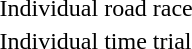<table>
<tr>
<td>Individual road race</td>
<td></td>
<td></td>
<td></td>
</tr>
<tr>
<td>Individual time trial</td>
<td></td>
<td></td>
<td></td>
</tr>
</table>
